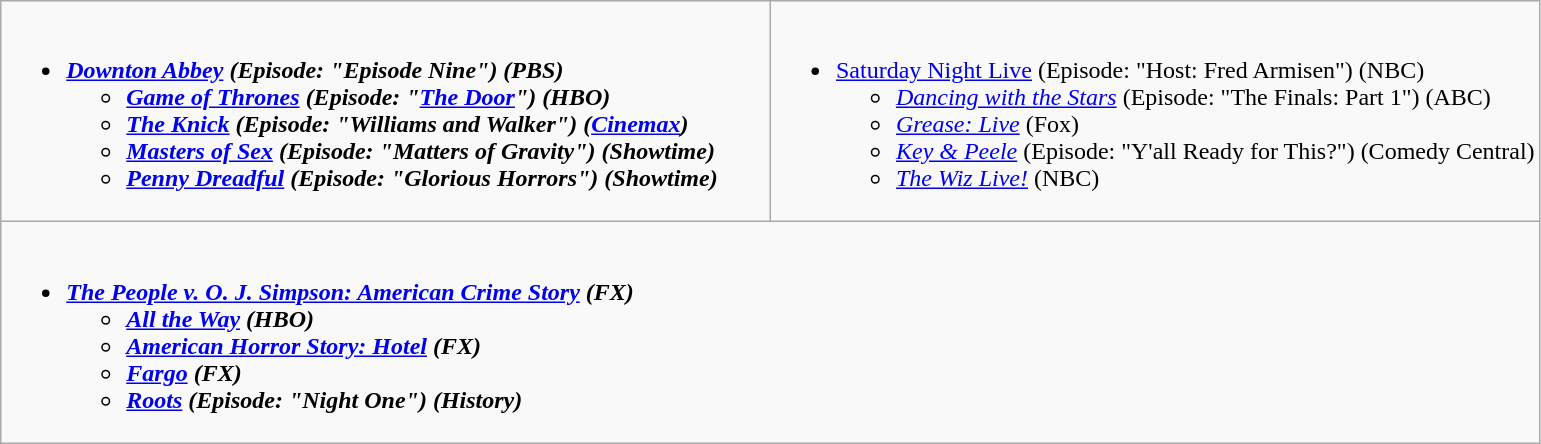<table class="wikitable">
<tr>
<td style="vertical-align:top;" width="50%"><br><ul><li><strong><em><a href='#'>Downton Abbey</a><em> (Episode: "Episode Nine") (PBS)<strong><ul><li></em><a href='#'>Game of Thrones</a><em> (Episode: "<a href='#'>The Door</a>") (HBO)</li><li></em><a href='#'>The Knick</a><em> (Episode: "Williams and Walker") (<a href='#'>Cinemax</a>)</li><li></em><a href='#'>Masters of Sex</a><em> (Episode: "Matters of Gravity") (Showtime)</li><li></em><a href='#'>Penny Dreadful</a><em> (Episode: "Glorious Horrors") (Showtime)</li></ul></li></ul></td>
<td style="vertical-align:top;" width="50%"><br><ul><li></em></strong><a href='#'>Saturday Night Live</a></em> (Episode: "Host: Fred Armisen") (NBC)</strong><ul><li><em><a href='#'>Dancing with the Stars</a></em> (Episode: "The Finals: Part 1") (ABC)</li><li><em><a href='#'>Grease: Live</a></em> (Fox)</li><li><em><a href='#'>Key & Peele</a></em> (Episode: "Y'all Ready for This?") (Comedy Central)</li><li><em><a href='#'>The Wiz Live!</a></em> (NBC)</li></ul></li></ul></td>
</tr>
<tr>
<td style="vertical-align:top;" width="50%" colspan="2"><br><ul><li><strong><em><a href='#'>The People v. O. J. Simpson: American Crime Story</a><em> (FX)<strong><ul><li></em><a href='#'>All the Way</a><em> (HBO)</li><li></em><a href='#'>American Horror Story: Hotel</a><em> (FX)</li><li></em><a href='#'>Fargo</a><em> (FX)</li><li></em><a href='#'>Roots</a><em> (Episode: "Night One") (History)</li></ul></li></ul></td>
</tr>
</table>
